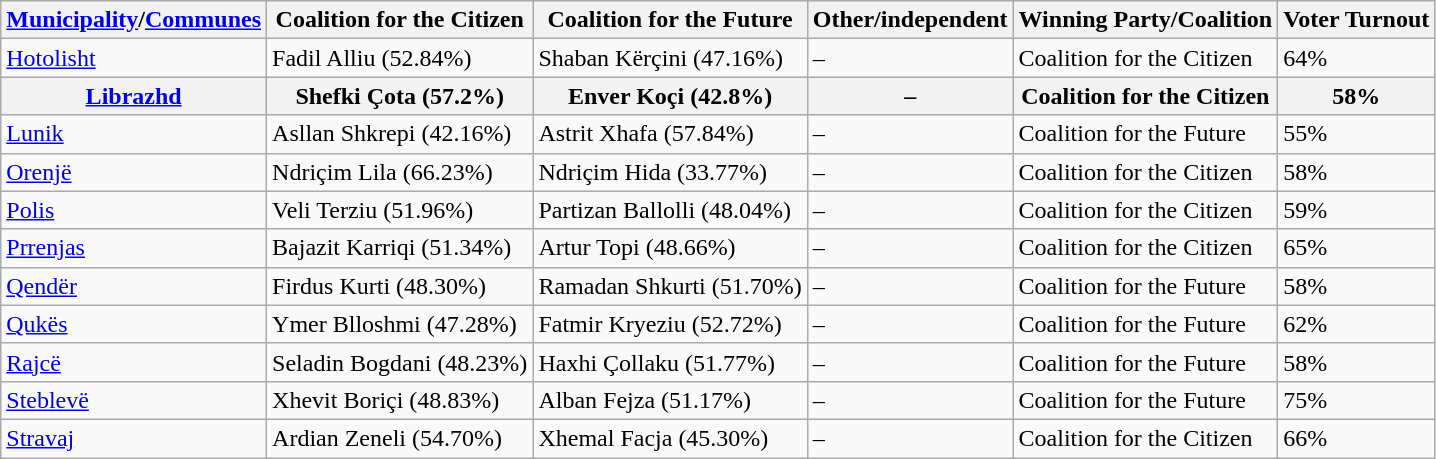<table class="wikitable">
<tr>
<th><a href='#'>Municipality</a>/<a href='#'>Communes</a></th>
<th>Coalition for the Citizen</th>
<th>Coalition for the Future</th>
<th>Other/independent</th>
<th>Winning Party/Coalition</th>
<th>Voter Turnout</th>
</tr>
<tr>
<td><a href='#'>Hotolisht</a></td>
<td>Fadil Alliu (52.84%)</td>
<td>Shaban Kërçini (47.16%)</td>
<td>–</td>
<td>Coalition for the Citizen</td>
<td>64%</td>
</tr>
<tr>
<th><a href='#'>Librazhd</a></th>
<th>Shefki Çota (57.2%)</th>
<th>Enver Koçi (42.8%)</th>
<th>–</th>
<th>Coalition for the Citizen</th>
<th>58%</th>
</tr>
<tr>
<td><a href='#'>Lunik</a></td>
<td>Asllan Shkrepi (42.16%)</td>
<td>Astrit Xhafa (57.84%)</td>
<td>–</td>
<td>Coalition for the Future</td>
<td>55%</td>
</tr>
<tr>
<td><a href='#'>Orenjë</a></td>
<td>Ndriçim Lila (66.23%)</td>
<td>Ndriçim Hida (33.77%)</td>
<td>–</td>
<td>Coalition for the Citizen</td>
<td>58%</td>
</tr>
<tr>
<td><a href='#'>Polis</a></td>
<td>Veli Terziu (51.96%)</td>
<td>Partizan Ballolli (48.04%)</td>
<td>–</td>
<td>Coalition for the Citizen</td>
<td>59%</td>
</tr>
<tr>
<td><a href='#'>Prrenjas</a></td>
<td>Bajazit Karriqi (51.34%)</td>
<td>Artur Topi (48.66%)</td>
<td>–</td>
<td>Coalition for the Citizen</td>
<td>65%</td>
</tr>
<tr>
<td><a href='#'>Qendër</a></td>
<td>Firdus Kurti (48.30%)</td>
<td>Ramadan Shkurti (51.70%)</td>
<td>–</td>
<td>Coalition for the Future</td>
<td>58%</td>
</tr>
<tr>
<td><a href='#'>Qukës</a></td>
<td>Ymer Blloshmi (47.28%)</td>
<td>Fatmir Kryeziu (52.72%)</td>
<td>–</td>
<td>Coalition for the Future</td>
<td>62%</td>
</tr>
<tr>
<td><a href='#'>Rajcë</a></td>
<td>Seladin Bogdani (48.23%)</td>
<td>Haxhi Çollaku (51.77%)</td>
<td>–</td>
<td>Coalition for the Future</td>
<td>58%</td>
</tr>
<tr>
<td><a href='#'>Steblevë</a></td>
<td>Xhevit Boriçi (48.83%)</td>
<td>Alban Fejza (51.17%)</td>
<td>–</td>
<td>Coalition for the Future</td>
<td>75%</td>
</tr>
<tr>
<td><a href='#'>Stravaj</a></td>
<td>Ardian Zeneli (54.70%)</td>
<td>Xhemal Facja (45.30%)</td>
<td>–</td>
<td>Coalition for the Citizen</td>
<td>66%</td>
</tr>
</table>
